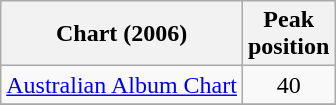<table class="wikitable">
<tr>
<th align="left">Chart (2006)</th>
<th align="left">Peak<br>position</th>
</tr>
<tr>
<td align="left"><a href='#'>Australian Album Chart</a></td>
<td align="center">40</td>
</tr>
<tr>
</tr>
</table>
